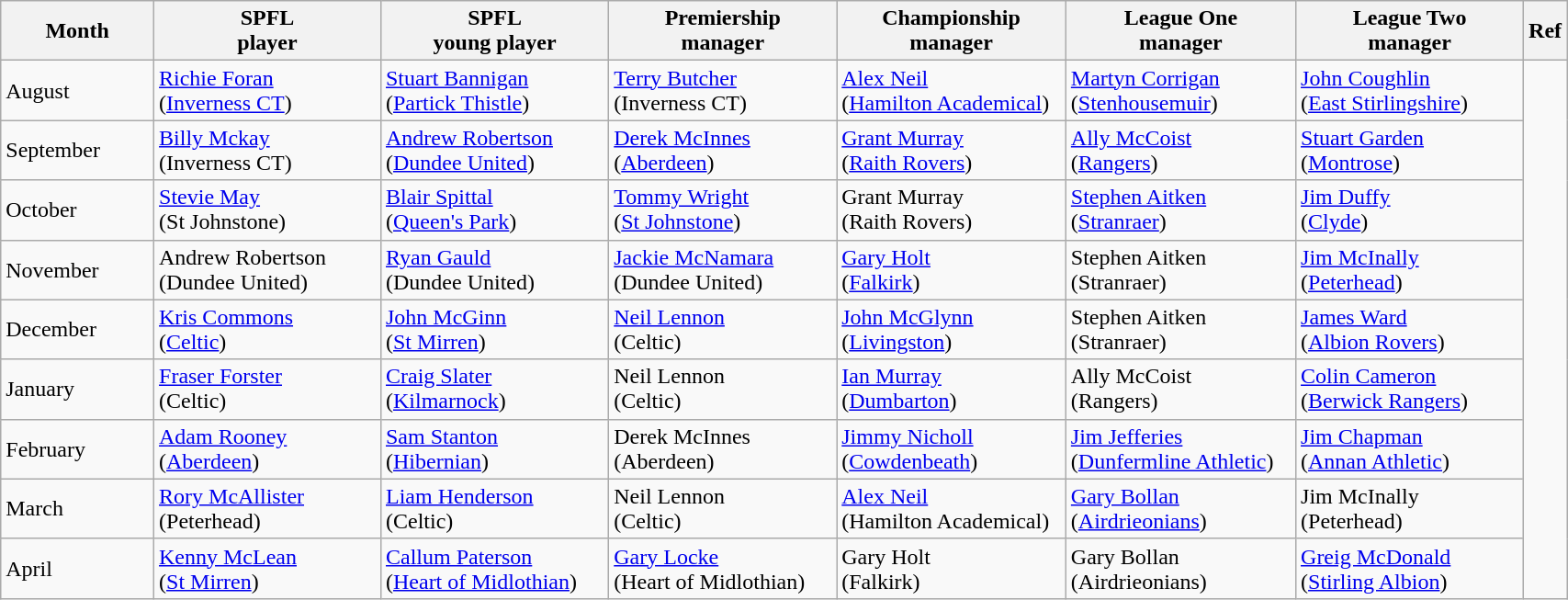<table class="wikitable" style="width: 90%">
<tr>
<th style="width: 10%">Month</th>
<th style="width: 15%">SPFL<br>player</th>
<th style="width: 15%">SPFL<br>young player</th>
<th style="width: 15%">Premiership<br>manager</th>
<th style="width: 15%">Championship<br>manager</th>
<th style="width: 15%">League One<br>manager</th>
<th style="width: 15%">League Two<br>manager</th>
<th style="width: 15%">Ref</th>
</tr>
<tr>
<td>August</td>
<td><a href='#'>Richie Foran</a><br>(<a href='#'>Inverness CT</a>)</td>
<td><a href='#'>Stuart Bannigan</a><br>(<a href='#'>Partick Thistle</a>)</td>
<td><a href='#'>Terry Butcher</a><br>(Inverness CT)</td>
<td><a href='#'>Alex Neil</a><br>(<a href='#'>Hamilton Academical</a>)</td>
<td><a href='#'>Martyn Corrigan</a><br>(<a href='#'>Stenhousemuir</a>)</td>
<td><a href='#'>John Coughlin</a><br>(<a href='#'>East Stirlingshire</a>)</td>
<td rowspan="9"></td>
</tr>
<tr>
<td>September</td>
<td><a href='#'>Billy Mckay</a><br>(Inverness CT)</td>
<td><a href='#'>Andrew Robertson</a><br>(<a href='#'>Dundee United</a>)</td>
<td><a href='#'>Derek McInnes</a><br>(<a href='#'>Aberdeen</a>)</td>
<td><a href='#'>Grant Murray</a><br>(<a href='#'>Raith Rovers</a>)</td>
<td><a href='#'>Ally McCoist</a><br>(<a href='#'>Rangers</a>)</td>
<td><a href='#'>Stuart Garden</a><br>(<a href='#'>Montrose</a>)</td>
</tr>
<tr>
<td>October</td>
<td><a href='#'>Stevie May</a><br>(St Johnstone)</td>
<td><a href='#'>Blair Spittal</a><br>(<a href='#'>Queen's Park</a>)</td>
<td><a href='#'>Tommy Wright</a><br>(<a href='#'>St Johnstone</a>)</td>
<td>Grant Murray<br>(Raith Rovers)</td>
<td><a href='#'>Stephen Aitken</a><br>(<a href='#'>Stranraer</a>)</td>
<td><a href='#'>Jim Duffy</a><br>(<a href='#'>Clyde</a>)</td>
</tr>
<tr>
<td>November</td>
<td>Andrew Robertson<br>(Dundee United)</td>
<td><a href='#'>Ryan Gauld</a><br>(Dundee United)</td>
<td><a href='#'>Jackie McNamara</a><br>(Dundee United)</td>
<td><a href='#'>Gary Holt</a><br>(<a href='#'>Falkirk</a>)</td>
<td>Stephen Aitken<br>(Stranraer)</td>
<td><a href='#'>Jim McInally</a><br>(<a href='#'>Peterhead</a>)</td>
</tr>
<tr>
<td>December</td>
<td><a href='#'>Kris Commons</a><br>(<a href='#'>Celtic</a>)</td>
<td><a href='#'>John McGinn</a><br>(<a href='#'>St Mirren</a>)</td>
<td><a href='#'>Neil Lennon</a><br>(Celtic)</td>
<td><a href='#'>John McGlynn</a><br>(<a href='#'>Livingston</a>)</td>
<td>Stephen Aitken<br>(Stranraer)</td>
<td><a href='#'>James Ward</a><br>(<a href='#'>Albion Rovers</a>)</td>
</tr>
<tr>
<td>January</td>
<td><a href='#'>Fraser Forster</a><br>(Celtic)</td>
<td><a href='#'>Craig Slater</a><br>(<a href='#'>Kilmarnock</a>)</td>
<td>Neil Lennon<br>(Celtic)</td>
<td><a href='#'>Ian Murray</a><br>(<a href='#'>Dumbarton</a>)</td>
<td>Ally McCoist<br>(Rangers)</td>
<td><a href='#'>Colin Cameron</a><br>(<a href='#'>Berwick Rangers</a>)</td>
</tr>
<tr>
<td>February</td>
<td><a href='#'>Adam Rooney</a><br>(<a href='#'>Aberdeen</a>)</td>
<td><a href='#'>Sam Stanton</a><br>(<a href='#'>Hibernian</a>)</td>
<td>Derek McInnes<br>(Aberdeen)</td>
<td><a href='#'>Jimmy Nicholl</a><br>(<a href='#'>Cowdenbeath</a>)</td>
<td><a href='#'>Jim Jefferies</a><br>(<a href='#'>Dunfermline Athletic</a>)</td>
<td><a href='#'>Jim Chapman</a><br>(<a href='#'>Annan Athletic</a>)</td>
</tr>
<tr>
<td>March</td>
<td><a href='#'>Rory McAllister</a><br>(Peterhead)</td>
<td><a href='#'>Liam Henderson</a><br>(Celtic)</td>
<td>Neil Lennon<br>(Celtic)</td>
<td><a href='#'>Alex Neil</a><br>(Hamilton Academical)</td>
<td><a href='#'>Gary Bollan</a><br>(<a href='#'>Airdrieonians</a>)</td>
<td>Jim McInally<br>(Peterhead)</td>
</tr>
<tr>
<td>April</td>
<td><a href='#'>Kenny McLean</a><br>(<a href='#'>St Mirren</a>)</td>
<td><a href='#'>Callum Paterson</a><br>(<a href='#'>Heart of Midlothian</a>)</td>
<td><a href='#'>Gary Locke</a><br>(Heart of Midlothian)</td>
<td>Gary Holt<br>(Falkirk)</td>
<td>Gary Bollan<br>(Airdrieonians)</td>
<td><a href='#'>Greig McDonald</a><br>(<a href='#'>Stirling Albion</a>)</td>
</tr>
</table>
